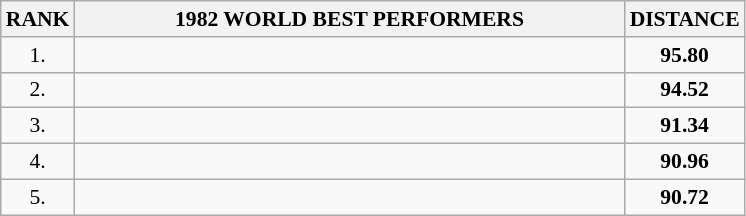<table class="wikitable" style="border-collapse: collapse; font-size: 90%;">
<tr>
<th>RANK</th>
<th align="center" style="width: 25em">1982 WORLD BEST PERFORMERS</th>
<th align="center" style="width: 5em">DISTANCE</th>
</tr>
<tr>
<td align="center">1.</td>
<td></td>
<td align="center"><strong>95.80</strong></td>
</tr>
<tr>
<td align="center">2.</td>
<td></td>
<td align="center"><strong>94.52</strong></td>
</tr>
<tr>
<td align="center">3.</td>
<td></td>
<td align="center"><strong>91.34</strong></td>
</tr>
<tr>
<td align="center">4.</td>
<td></td>
<td align="center"><strong>90.96</strong></td>
</tr>
<tr>
<td align="center">5.</td>
<td></td>
<td align="center"><strong>90.72</strong></td>
</tr>
</table>
